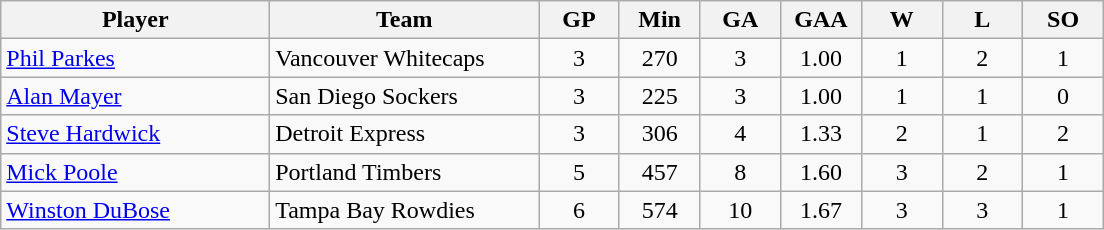<table class="wikitable">
<tr>
<th bgcolor="#DDDDFF" width="20%">Player</th>
<th bgcolor="#DDDDFF" width="20%">Team</th>
<th bgcolor="#DDDDFF" width="6%">GP</th>
<th bgcolor="#DDDDFF" width="6%">Min</th>
<th bgcolor="#DDDDFF" width="6%">GA</th>
<th bgcolor="#DDDDFF" width="6%">GAA</th>
<th bgcolor="#DDDDFF" width="6%">W</th>
<th bgcolor="#DDDDFF" width="6%">L</th>
<th bgcolor="#DDDDFF" width="6%">SO</th>
</tr>
<tr align=center>
<td align=left><a href='#'>Phil Parkes</a></td>
<td align=left>Vancouver Whitecaps</td>
<td>3</td>
<td>270</td>
<td>3</td>
<td>1.00</td>
<td>1</td>
<td>2</td>
<td>1</td>
</tr>
<tr align=center>
<td align=left><a href='#'>Alan Mayer</a></td>
<td align=left>San Diego Sockers</td>
<td>3</td>
<td>225</td>
<td>3</td>
<td>1.00</td>
<td>1</td>
<td>1</td>
<td>0</td>
</tr>
<tr align=center>
<td align=left><a href='#'>Steve Hardwick</a></td>
<td align=left>Detroit Express</td>
<td>3</td>
<td>306</td>
<td>4</td>
<td>1.33</td>
<td>2</td>
<td>1</td>
<td>2</td>
</tr>
<tr align=center>
<td align=left><a href='#'>Mick Poole</a></td>
<td align=left>Portland Timbers</td>
<td>5</td>
<td>457</td>
<td>8</td>
<td>1.60</td>
<td>3</td>
<td>2</td>
<td>1</td>
</tr>
<tr align=center>
<td align=left><a href='#'>Winston DuBose</a></td>
<td align=left>Tampa Bay Rowdies</td>
<td>6</td>
<td>574</td>
<td>10</td>
<td>1.67</td>
<td>3</td>
<td>3</td>
<td>1</td>
</tr>
</table>
